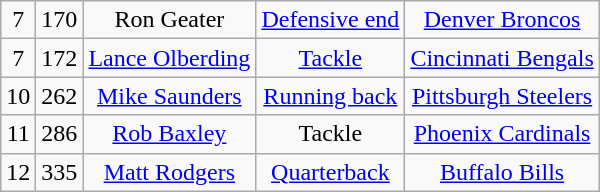<table class="wikitable" style="text-align:center">
<tr>
<td>7</td>
<td>170</td>
<td>Ron Geater</td>
<td><a href='#'>Defensive end</a></td>
<td><a href='#'>Denver Broncos</a></td>
</tr>
<tr>
<td>7</td>
<td>172</td>
<td><a href='#'>Lance Olberding</a></td>
<td><a href='#'>Tackle</a></td>
<td><a href='#'>Cincinnati Bengals</a></td>
</tr>
<tr>
<td>10</td>
<td>262</td>
<td><a href='#'>Mike Saunders</a></td>
<td><a href='#'>Running back</a></td>
<td><a href='#'>Pittsburgh Steelers</a></td>
</tr>
<tr>
<td>11</td>
<td>286</td>
<td><a href='#'>Rob Baxley</a></td>
<td>Tackle</td>
<td><a href='#'>Phoenix Cardinals</a></td>
</tr>
<tr>
<td>12</td>
<td>335</td>
<td><a href='#'>Matt Rodgers</a></td>
<td><a href='#'>Quarterback</a></td>
<td><a href='#'>Buffalo Bills</a></td>
</tr>
</table>
